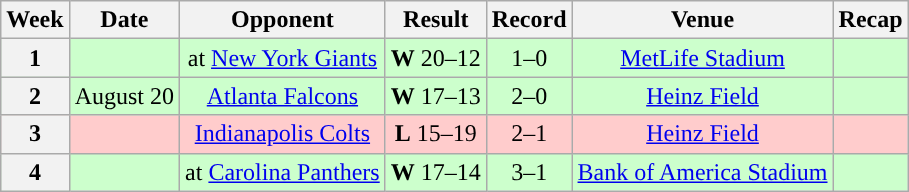<table class="wikitable" style="text-align:center">
<tr>
<th>Week</th>
<th>Date</th>
<th>Opponent</th>
<th>Result</th>
<th>Record</th>
<th>Venue</th>
<th>Recap</th>
</tr>
<tr style="background:#cfc">
<th>1</th>
<td></td>
<td>at <a href='#'>New York Giants</a></td>
<td><strong>W</strong> 20–12</td>
<td>1–0</td>
<td><a href='#'>MetLife Stadium</a></td>
<td></td>
</tr>
<tr style="background:#cfc">
<th>2</th>
<td>August 20</td>
<td><a href='#'>Atlanta Falcons</a></td>
<td><strong>W</strong> 17–13</td>
<td>2–0</td>
<td><a href='#'>Heinz Field</a></td>
<td></td>
</tr>
<tr style="background:#fcc">
<th>3</th>
<td></td>
<td><a href='#'>Indianapolis Colts</a></td>
<td><strong>L</strong> 15–19</td>
<td>2–1</td>
<td><a href='#'>Heinz Field</a></td>
<td></td>
</tr>
<tr style="background:#cfc">
<th>4</th>
<td></td>
<td>at <a href='#'>Carolina Panthers</a></td>
<td><strong>W</strong> 17–14</td>
<td>3–1</td>
<td><a href='#'>Bank of America Stadium</a></td>
<td></td>
</tr>
</table>
